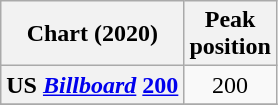<table class="wikitable sortable plainrowheaders">
<tr>
<th scope="col">Chart (2020)</th>
<th scope="col">Peak<br>position</th>
</tr>
<tr>
<th scope="row">US <em><a href='#'>Billboard</a></em> <a href='#'>200</a></th>
<td style="text-align:center;">200</td>
</tr>
<tr>
</tr>
</table>
